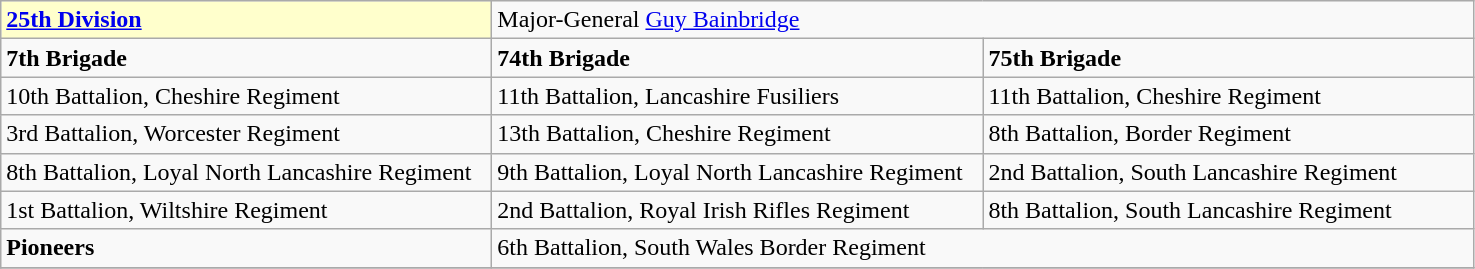<table class="wikitable">
<tr>
<td style="background:#FFFFCC;"><strong><a href='#'>25th Division</a>  </strong></td>
<td colspan="2">Major-General <a href='#'>Guy Bainbridge</a></td>
</tr>
<tr>
<td width="320pt"><strong>7th Brigade</strong></td>
<td width="320pt"><strong>74th Brigade</strong></td>
<td width="320pt"><strong>75th Brigade</strong></td>
</tr>
<tr>
<td>10th Battalion, Cheshire Regiment</td>
<td>11th Battalion, Lancashire Fusiliers</td>
<td>11th Battalion, Cheshire Regiment</td>
</tr>
<tr>
<td>3rd Battalion, Worcester Regiment</td>
<td>13th Battalion, Cheshire Regiment</td>
<td>8th Battalion, Border Regiment</td>
</tr>
<tr>
<td>8th Battalion, Loyal North Lancashire Regiment</td>
<td>9th Battalion, Loyal North Lancashire Regiment</td>
<td>2nd Battalion, South Lancashire Regiment</td>
</tr>
<tr>
<td>1st Battalion, Wiltshire Regiment</td>
<td>2nd Battalion, Royal Irish Rifles Regiment</td>
<td>8th Battalion, South Lancashire Regiment</td>
</tr>
<tr>
<td><strong>Pioneers</strong></td>
<td colspan="2">6th Battalion, South Wales Border Regiment</td>
</tr>
<tr>
</tr>
</table>
